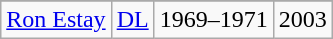<table class="wikitable" style="text-align:center">
<tr>
</tr>
<tr>
<td><a href='#'>Ron Estay</a></td>
<td><a href='#'>DL</a></td>
<td>1969–1971</td>
<td>2003</td>
</tr>
</table>
